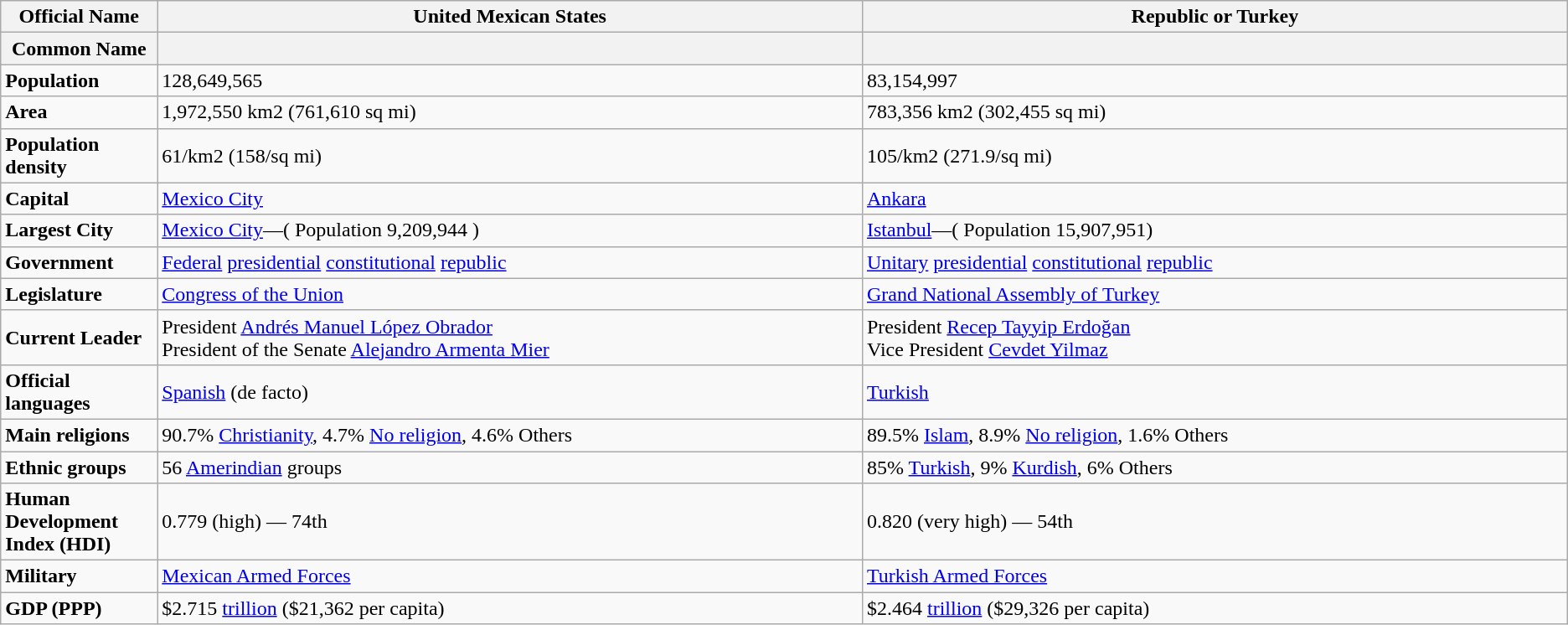<table class="wikitable mw-collapsible mw-collapsed plainrowheaders">
<tr>
<th>Official Name</th>
<th>United Mexican States</th>
<th>Republic or Turkey</th>
</tr>
<tr>
<th style="width:10%;">Common Name</th>
<th style="width:45%;"></th>
<th style="width:45%;"></th>
</tr>
<tr>
<td><strong>Population</strong></td>
<td>128,649,565</td>
<td>83,154,997</td>
</tr>
<tr>
<td><strong>Area</strong></td>
<td>1,972,550 km2 (761,610 sq mi)</td>
<td>783,356 km2 (302,455 sq mi)</td>
</tr>
<tr>
<td><strong>Population density</strong></td>
<td>61/km2 (158/sq mi)</td>
<td>105/km2 (271.9/sq mi)</td>
</tr>
<tr>
<td><strong>Capital</strong></td>
<td><a href='#'>Mexico City</a></td>
<td><a href='#'>Ankara</a></td>
</tr>
<tr>
<td><strong>Largest City</strong></td>
<td><a href='#'>Mexico City</a>—( Population 9,209,944 )</td>
<td><a href='#'>Istanbul</a>—( Population 15,907,951)</td>
</tr>
<tr>
<td><strong>Government</strong></td>
<td><a href='#'>Federal</a> <a href='#'>presidential</a> <a href='#'>constitutional</a> <a href='#'>republic</a></td>
<td><a href='#'>Unitary</a> <a href='#'>presidential</a> <a href='#'>constitutional</a> <a href='#'>republic</a></td>
</tr>
<tr>
<td><strong>Legislature</strong></td>
<td><a href='#'>Congress of the Union</a></td>
<td><a href='#'>Grand National Assembly of Turkey</a></td>
</tr>
<tr>
<td><strong>Current Leader</strong></td>
<td>President <a href='#'>Andrés Manuel López Obrador</a> <br> President of the Senate <a href='#'>Alejandro Armenta Mier</a></td>
<td>President <a href='#'>Recep Tayyip Erdoğan</a> <br> Vice President <a href='#'>Cevdet Yilmaz</a></td>
</tr>
<tr>
<td><strong>Official languages</strong></td>
<td><a href='#'>Spanish</a> (de facto)</td>
<td><a href='#'>Turkish</a></td>
</tr>
<tr>
<td><strong>Main religions</strong></td>
<td>90.7% <a href='#'>Christianity</a>, 4.7% <a href='#'>No religion</a>, 4.6% Others</td>
<td>89.5% <a href='#'>Islam</a>, 8.9% <a href='#'>No religion</a>, 1.6% Others</td>
</tr>
<tr>
<td><strong>Ethnic groups</strong></td>
<td>56 <a href='#'>Amerindian</a> groups</td>
<td>85% <a href='#'>Turkish</a>, 9% <a href='#'>Kurdish</a>, 6% Others</td>
</tr>
<tr>
<td><strong>Human Development Index (HDI)</strong></td>
<td>0.779 (<span>high</span>) — 74th</td>
<td>0.820 (<span>very high</span>) — 54th</td>
</tr>
<tr>
<td><strong>Military</strong></td>
<td><a href='#'>Mexican Armed Forces</a></td>
<td><a href='#'>Turkish Armed Forces</a></td>
</tr>
<tr>
<td><strong>GDP (PPP)</strong></td>
<td>$2.715 <a href='#'>trillion</a> ($21,362 per capita)</td>
<td>$2.464 <a href='#'>trillion</a> ($29,326 per capita)</td>
</tr>
</table>
